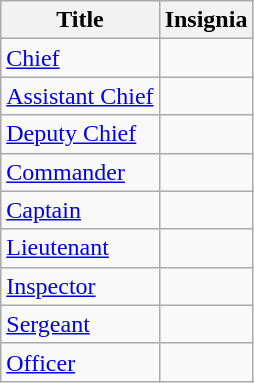<table class="wikitable">
<tr>
<th>Title</th>
<th>Insignia</th>
</tr>
<tr>
<td><a href='#'>Chief</a></td>
<td></td>
</tr>
<tr>
<td><a href='#'>Assistant Chief</a></td>
<td></td>
</tr>
<tr>
<td><a href='#'>Deputy Chief</a></td>
<td></td>
</tr>
<tr>
<td><a href='#'>Commander</a></td>
<td></td>
</tr>
<tr>
<td><a href='#'>Captain</a></td>
<td></td>
</tr>
<tr>
<td><a href='#'>Lieutenant</a></td>
<td></td>
</tr>
<tr>
<td><a href='#'>Inspector</a></td>
</tr>
<tr>
<td><a href='#'>Sergeant</a></td>
<td></td>
</tr>
<tr>
<td><a href='#'>Officer</a></td>
<td></td>
</tr>
</table>
